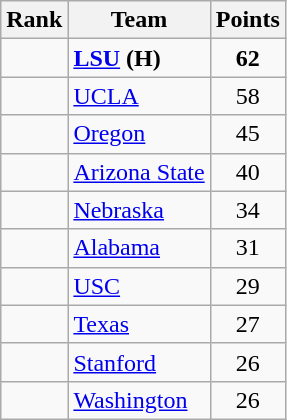<table class="wikitable sortable" style="text-align:center">
<tr>
<th>Rank</th>
<th>Team</th>
<th>Points</th>
</tr>
<tr>
<td></td>
<td align="left"><strong><a href='#'>LSU</a></strong> <strong>(H)</strong></td>
<td><strong>62</strong></td>
</tr>
<tr>
<td></td>
<td align="left"><a href='#'>UCLA</a></td>
<td>58</td>
</tr>
<tr>
<td></td>
<td align="left"><a href='#'>Oregon</a></td>
<td>45</td>
</tr>
<tr>
<td></td>
<td align="left"><a href='#'>Arizona State</a></td>
<td>40</td>
</tr>
<tr>
<td></td>
<td align="left"><a href='#'>Nebraska</a></td>
<td>34</td>
</tr>
<tr>
<td></td>
<td align="left"><a href='#'>Alabama</a></td>
<td>31</td>
</tr>
<tr>
<td></td>
<td align="left"><a href='#'>USC</a></td>
<td>29</td>
</tr>
<tr>
<td></td>
<td align="left"><a href='#'>Texas</a></td>
<td>27</td>
</tr>
<tr>
<td></td>
<td align="left"><a href='#'>Stanford</a></td>
<td>26</td>
</tr>
<tr>
<td></td>
<td align="left"><a href='#'>Washington</a></td>
<td>26</td>
</tr>
</table>
